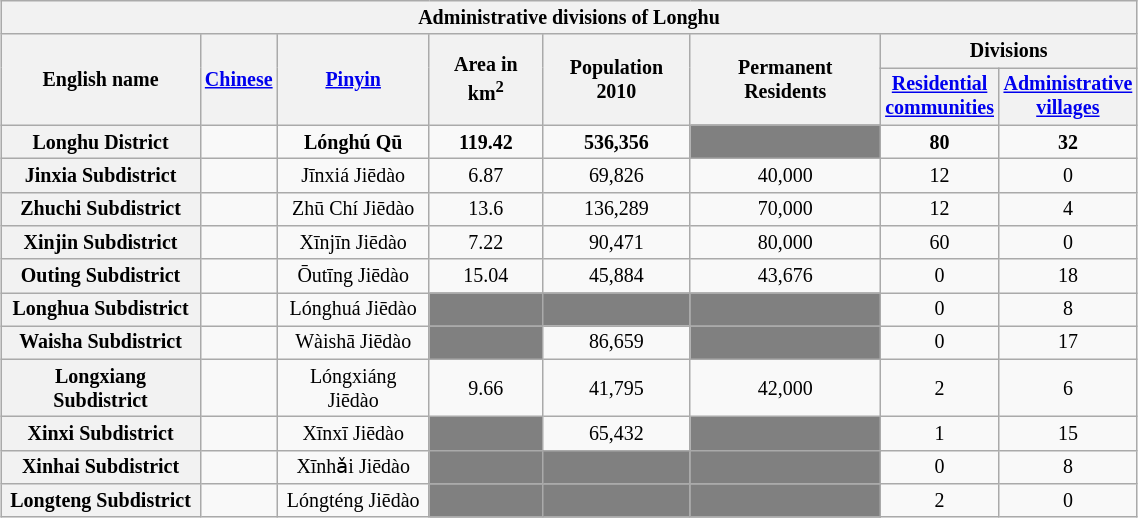<table class="wikitable" style="margin:1em auto 1em auto; width:60%; font-size:smaller; text-align:center">
<tr>
<th colspan="13"><strong>Administrative divisions of Longhu</strong></th>
</tr>
<tr>
<th ! scope="col" rowspan=2>English name</th>
<th ! scope="col" rowspan=2><a href='#'>Chinese</a></th>
<th ! scope="col" rowspan=2><a href='#'>Pinyin</a></th>
<th ! scope="col" rowspan=2>Area in km<sup>2</sup></th>
<th ! scope="col" rowspan=2>Population 2010</th>
<th ! scope="col" rowspan=2>Permanent Residents</th>
<th ! scope="col" colspan=5>Divisions</th>
</tr>
<tr>
<th ! scope="col" width="45"><a href='#'>Residential communities</a></th>
<th ! scope="col" width="45"><a href='#'>Administrative villages</a></th>
</tr>
<tr style="font-weight: bold">
<th>Longhu District</th>
<td></td>
<td>Lónghú Qū</td>
<td>119.42</td>
<td>536,356</td>
<td bgcolor="grey"></td>
<td>80</td>
<td>32</td>
</tr>
<tr>
<th>Jinxia Subdistrict</th>
<td></td>
<td>Jīnxiá Jiēdào</td>
<td>6.87</td>
<td>69,826</td>
<td>40,000</td>
<td>12</td>
<td>0</td>
</tr>
<tr>
<th>Zhuchi Subdistrict</th>
<td></td>
<td>Zhū Chí Jiēdào</td>
<td>13.6</td>
<td>136,289</td>
<td>70,000</td>
<td>12</td>
<td>4</td>
</tr>
<tr>
<th>Xinjin Subdistrict</th>
<td></td>
<td>Xīnjīn Jiēdào</td>
<td>7.22</td>
<td>90,471</td>
<td>80,000</td>
<td>60</td>
<td>0</td>
</tr>
<tr>
<th>Outing Subdistrict</th>
<td></td>
<td>Ōutīng Jiēdào</td>
<td>15.04</td>
<td>45,884</td>
<td>43,676</td>
<td>0</td>
<td>18</td>
</tr>
<tr>
<th>Longhua Subdistrict</th>
<td></td>
<td>Lónghuá Jiēdào</td>
<td bgcolor="grey"></td>
<td bgcolor="grey"></td>
<td bgcolor="grey"></td>
<td>0</td>
<td>8</td>
</tr>
<tr>
<th>Waisha Subdistrict</th>
<td></td>
<td>Wàishā Jiēdào</td>
<td bgcolor="grey"></td>
<td>86,659</td>
<td bgcolor="grey"></td>
<td>0</td>
<td>17</td>
</tr>
<tr>
<th>Longxiang Subdistrict</th>
<td></td>
<td>Lóngxiáng Jiēdào</td>
<td>9.66</td>
<td>41,795</td>
<td>42,000</td>
<td>2</td>
<td>6</td>
</tr>
<tr>
<th>Xinxi Subdistrict</th>
<td></td>
<td>Xīnxī Jiēdào</td>
<td bgcolor="grey"></td>
<td>65,432</td>
<td bgcolor="grey"></td>
<td>1</td>
<td>15</td>
</tr>
<tr>
<th>Xinhai Subdistrict</th>
<td></td>
<td>Xīnhǎi Jiēdào</td>
<td bgcolor="grey"></td>
<td bgcolor="grey"></td>
<td bgcolor="grey"></td>
<td>0</td>
<td>8</td>
</tr>
<tr>
<th>Longteng Subdistrict</th>
<td></td>
<td>Lóngténg Jiēdào</td>
<td bgcolor="grey"></td>
<td bgcolor="grey"></td>
<td bgcolor="grey"></td>
<td>2</td>
<td>0</td>
</tr>
</table>
